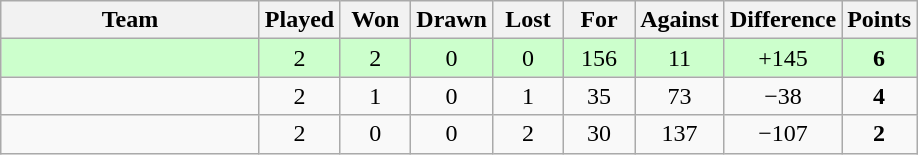<table class="wikitable" style="text-align:center">
<tr>
<th width=165>Team</th>
<th width=40>Played</th>
<th width=40>Won</th>
<th width=40>Drawn</th>
<th width=40>Lost</th>
<th width=40>For</th>
<th width=40>Against</th>
<th width=40>Difference</th>
<th width=40>Points</th>
</tr>
<tr bgcolor=#ccffcc>
<td style="text-align:left"></td>
<td>2</td>
<td>2</td>
<td>0</td>
<td>0</td>
<td>156</td>
<td>11</td>
<td>+145</td>
<td><strong>6</strong></td>
</tr>
<tr>
<td style="text-align:left"></td>
<td>2</td>
<td>1</td>
<td>0</td>
<td>1</td>
<td>35</td>
<td>73</td>
<td>−38</td>
<td><strong>4</strong></td>
</tr>
<tr>
<td style="text-align:left"></td>
<td>2</td>
<td>0</td>
<td>0</td>
<td>2</td>
<td>30</td>
<td>137</td>
<td>−107</td>
<td><strong>2</strong></td>
</tr>
</table>
